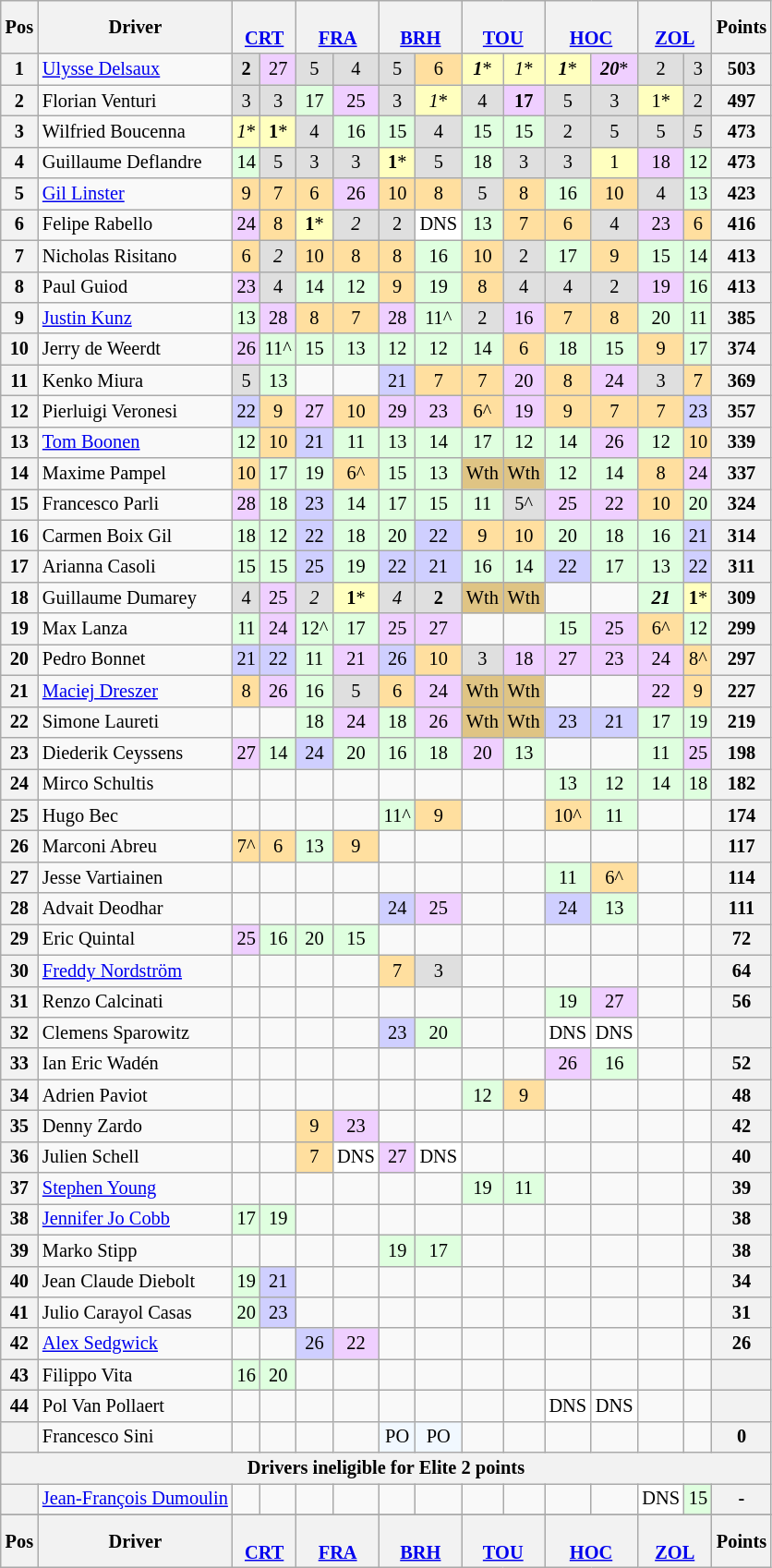<table class="wikitable" style="font-size:85%; text-align:center;">
<tr valign="center">
<th valign="middle">Pos</th>
<th valign="middle">Driver</th>
<th colspan=2><br><a href='#'>CRT</a></th>
<th colspan=2><br><a href='#'>FRA</a></th>
<th colspan=2><br><a href='#'>BRH</a></th>
<th colspan=2><br><a href='#'>TOU</a></th>
<th colspan=2><br><a href='#'>HOC</a></th>
<th colspan=2><br><a href='#'>ZOL</a></th>
<th valign="middle">Points</th>
</tr>
<tr>
<th>1</th>
<td align="left"> <a href='#'>Ulysse Delsaux</a></td>
<td style="background-color:#DFDFDF"><strong>2</strong></td>
<td style="background-color:#EFCFFF">27</td>
<td style="background-color:#DFDFDF">5</td>
<td style="background-color:#DFDFDF">4</td>
<td style="background-color:#DFDFDF">5</td>
<td style="background-color:#FFDF9F">6</td>
<td style="background-color:#FFFFBF"><strong><em>1</em></strong>*</td>
<td style="background-color:#FFFFBF"><em>1</em>*</td>
<td style="background-color:#FFFFBF"><strong><em>1</em></strong>*</td>
<td style="background-color:#EFCFFF"><strong><em>20</em></strong>*</td>
<td style="background-color:#DFDFDF">2</td>
<td style="background-color:#DFDFDF">3</td>
<th>503</th>
</tr>
<tr>
<th>2</th>
<td align="left"> Florian Venturi</td>
<td style="background-color:#DFDFDF">3</td>
<td style="background-color:#DFDFDF">3</td>
<td style="background-color:#DFFFDF">17</td>
<td style="background-color:#EFCFFF">25</td>
<td style="background-color:#DFDFDF">3</td>
<td style="background-color:#FFFFBF"><em>1</em>*</td>
<td style="background-color:#DFDFDF">4</td>
<td style="background-color:#EFCFFF"><strong>17</strong></td>
<td style="background-color:#DFDFDF">5</td>
<td style="background-color:#DFDFDF">3</td>
<td style="background-color:#FFFFBF">1*</td>
<td style="background-color:#DFDFDF">2</td>
<th>497</th>
</tr>
<tr>
<th>3</th>
<td align="left"> Wilfried Boucenna</td>
<td style="background-color:#FFFFBF"><em>1</em>*</td>
<td style="background-color:#FFFFBF"><strong>1</strong>*</td>
<td style="background-color:#DFDFDF">4</td>
<td style="background-color:#DFFFDF">16</td>
<td style="background-color:#DFFFDF">15</td>
<td style="background-color:#DFDFDF">4</td>
<td style="background-color:#DFFFDF">15</td>
<td style="background-color:#DFFFDF">15</td>
<td style="background-color:#DFDFDF">2</td>
<td style="background-color:#DFDFDF">5</td>
<td style="background-color:#DFDFDF">5</td>
<td style="background-color:#DFDFDF"><em>5</em></td>
<th>473</th>
</tr>
<tr>
<th>4</th>
<td align="left"> Guillaume Deflandre</td>
<td style="background-color:#DFFFDF">14</td>
<td style="background-color:#DFDFDF">5</td>
<td style="background-color:#DFDFDF">3</td>
<td style="background-color:#DFDFDF">3</td>
<td style="background-color:#FFFFBF"><strong>1</strong>*</td>
<td style="background-color:#DFDFDF">5</td>
<td style="background-color:#DFFFDF">18</td>
<td style="background-color:#DFDFDF">3</td>
<td style="background-color:#DFDFDF">3</td>
<td style="background-color:#FFFFBF">1</td>
<td style="background-color:#EFCFFF">18</td>
<td style="background-color:#DFFFDF">12</td>
<th>473</th>
</tr>
<tr>
<th>5</th>
<td align="left"> <a href='#'>Gil Linster</a></td>
<td style="background-color:#FFDF9F">9</td>
<td style="background-color:#FFDF9F">7</td>
<td style="background-color:#FFDF9F">6</td>
<td style="background-color:#EFCFFF">26</td>
<td style="background-color:#FFDF9F">10</td>
<td style="background-color:#FFDF9F">8</td>
<td style="background-color:#DFDFDF">5</td>
<td style="background-color:#FFDF9F">8</td>
<td style="background-color:#DFFFDF">16</td>
<td style="background-color:#FFDF9F">10</td>
<td style="background-color:#DFDFDF">4</td>
<td style="background-color:#DFFFDF">13</td>
<th>423</th>
</tr>
<tr>
<th>6</th>
<td align="left"> Felipe Rabello</td>
<td style="background-color:#EFCFFF">24</td>
<td style="background-color:#FFDF9F">8</td>
<td style="background-color:#FFFFBF"><strong>1</strong>*</td>
<td style="background-color:#DFDFDF"><em>2</em></td>
<td style="background-color:#DFDFDF">2</td>
<td style="background-color:#FFFFFF">DNS</td>
<td style="background-color:#DFFFDF">13</td>
<td style="background-color:#FFDF9F">7</td>
<td style="background-color:#FFDF9F">6</td>
<td style="background-color:#DFDFDF">4</td>
<td style="background-color:#EFCFFF">23</td>
<td style="background-color:#FFDF9F">6</td>
<th>416</th>
</tr>
<tr>
<th>7</th>
<td align="left"> Nicholas Risitano</td>
<td style="background-color:#FFDF9F">6</td>
<td style="background-color:#DFDFDF"><em>2</em></td>
<td style="background-color:#FFDF9F">10</td>
<td style="background-color:#FFDF9F">8</td>
<td style="background-color:#FFDF9F">8</td>
<td style="background-color:#DFFFDF">16</td>
<td style="background-color:#FFDF9F">10</td>
<td style="background-color:#DFDFDF">2</td>
<td style="background-color:#DFFFDF">17</td>
<td style="background-color:#FFDF9F">9</td>
<td style="background-color:#DFFFDF">15</td>
<td style="background-color:#DFFFDF">14</td>
<th>413</th>
</tr>
<tr>
<th>8</th>
<td align="left"> Paul Guiod</td>
<td style="background-color:#EFCFFF">23</td>
<td style="background-color:#DFDFDF">4</td>
<td style="background-color:#DFFFDF">14</td>
<td style="background-color:#DFFFDF">12</td>
<td style="background-color:#FFDF9F">9</td>
<td style="background-color:#DFFFDF">19</td>
<td style="background-color:#FFDF9F">8</td>
<td style="background-color:#DFDFDF">4</td>
<td style="background-color:#DFDFDF">4</td>
<td style="background-color:#DFDFDF">2</td>
<td style="background-color:#EFCFFF">19</td>
<td style="background-color:#DFFFDF">16</td>
<th>413</th>
</tr>
<tr>
<th>9</th>
<td align="left"> <a href='#'>Justin Kunz</a></td>
<td style="background-color:#DFFFDF">13</td>
<td style="background-color:#EFCFFF">28</td>
<td style="background-color:#FFDF9F">8</td>
<td style="background-color:#FFDF9F">7</td>
<td style="background-color:#EFCFFF">28</td>
<td style="background-color:#DFFFDF">11^</td>
<td style="background-color:#DFDFDF">2</td>
<td style="background-color:#EFCFFF">16</td>
<td style="background-color:#FFDF9F">7</td>
<td style="background-color:#FFDF9F">8</td>
<td style="background-color:#DFFFDF">20</td>
<td style="background-color:#DFFFDF">11</td>
<th>385</th>
</tr>
<tr>
<th>10</th>
<td align="left"> Jerry de Weerdt</td>
<td style="background-color:#EFCFFF">26</td>
<td style="background-color:#DFFFDF">11^</td>
<td style="background-color:#DFFFDF">15</td>
<td style="background-color:#DFFFDF">13</td>
<td style="background-color:#DFFFDF">12</td>
<td style="background-color:#DFFFDF">12</td>
<td style="background-color:#DFFFDF">14</td>
<td style="background-color:#FFDF9F">6</td>
<td style="background-color:#DFFFDF">18</td>
<td style="background-color:#DFFFDF">15</td>
<td style="background-color:#FFDF9F">9</td>
<td style="background-color:#DFFFDF">17</td>
<th>374</th>
</tr>
<tr>
<th>11</th>
<td align="left"> Kenko Miura</td>
<td style="background-color:#DFDFDF">5</td>
<td style="background-color:#DFFFDF">13</td>
<td></td>
<td></td>
<td style="background-color:#CFCFFF">21</td>
<td style="background-color:#FFDF9F">7</td>
<td style="background-color:#FFDF9F">7</td>
<td style="background-color:#EFCFFF">20</td>
<td style="background-color:#FFDF9F">8</td>
<td style="background-color:#EFCFFF">24</td>
<td style="background-color:#DFDFDF">3</td>
<td style="background-color:#FFDF9F">7</td>
<th>369</th>
</tr>
<tr>
<th>12</th>
<td align="left"> Pierluigi Veronesi</td>
<td style="background-color:#CFCFFF">22</td>
<td style="background-color:#FFDF9F">9</td>
<td style="background-color:#EFCFFF">27</td>
<td style="background-color:#FFDF9F">10</td>
<td style="background-color:#EFCFFF">29</td>
<td style="background-color:#EFCFFF">23</td>
<td style="background-color:#FFDF9F">6^</td>
<td style="background-color:#EFCFFF">19</td>
<td style="background-color:#FFDF9F">9</td>
<td style="background-color:#FFDF9F">7</td>
<td style="background-color:#FFDF9F">7</td>
<td style="background-color:#CFCFFF">23</td>
<th>357</th>
</tr>
<tr>
<th>13</th>
<td align="left"> <a href='#'>Tom Boonen</a></td>
<td style="background-color:#DFFFDF">12</td>
<td style="background-color:#FFDF9F">10</td>
<td style="background-color:#CFCFFF">21</td>
<td style="background-color:#DFFFDF">11</td>
<td style="background-color:#DFFFDF">13</td>
<td style="background-color:#DFFFDF">14</td>
<td style="background-color:#DFFFDF">17</td>
<td style="background-color:#DFFFDF">12</td>
<td style="background-color:#DFFFDF">14</td>
<td style="background-color:#EFCFFF">26</td>
<td style="background-color:#DFFFDF">12</td>
<td style="background-color:#FFDF9F">10</td>
<th>339</th>
</tr>
<tr>
<th>14</th>
<td align="left"> Maxime Pampel</td>
<td style="background-color:#FFDF9F">10</td>
<td style="background-color:#DFFFDF">17</td>
<td style="background-color:#DFFFDF">19</td>
<td style="background-color:#FFDF9F">6^</td>
<td style="background-color:#DFFFDF">15</td>
<td style="background-color:#DFFFDF">13</td>
<td style="background-color:#DFC484">Wth</td>
<td style="background-color:#DFC484">Wth</td>
<td style="background-color:#DFFFDF">12</td>
<td style="background-color:#DFFFDF">14</td>
<td style="background-color:#FFDF9F">8</td>
<td style="background-color:#EFCFFF">24</td>
<th>337</th>
</tr>
<tr>
<th>15</th>
<td align="left"> Francesco Parli</td>
<td style="background-color:#EFCFFF">28</td>
<td style="background-color:#DFFFDF">18</td>
<td style="background-color:#CFCFFF">23</td>
<td style="background-color:#DFFFDF">14</td>
<td style="background-color:#DFFFDF">17</td>
<td style="background-color:#DFFFDF">15</td>
<td style="background-color:#DFFFDF">11</td>
<td style="background-color:#DFDFDF">5^</td>
<td style="background-color:#EFCFFF">25</td>
<td style="background-color:#EFCFFF">22</td>
<td style="background-color:#FFDF9F">10</td>
<td style="background-color:#DFFFDF">20</td>
<th>324</th>
</tr>
<tr>
<th>16</th>
<td align="left"> Carmen Boix Gil</td>
<td style="background-color:#DFFFDF">18</td>
<td style="background-color:#DFFFDF">12</td>
<td style="background-color:#CFCFFF">22</td>
<td style="background-color:#DFFFDF">18</td>
<td style="background-color:#DFFFDF">20</td>
<td style="background-color:#CFCFFF">22</td>
<td style="background-color:#FFDF9F">9</td>
<td style="background-color:#FFDF9F">10</td>
<td style="background-color:#DFFFDF">20</td>
<td style="background-color:#DFFFDF">18</td>
<td style="background-color:#DFFFDF">16</td>
<td style="background-color:#CFCFFF">21</td>
<th>314</th>
</tr>
<tr>
<th>17</th>
<td align="left"> Arianna Casoli</td>
<td style="background-color:#DFFFDF">15</td>
<td style="background-color:#DFFFDF">15</td>
<td style="background-color:#CFCFFF">25</td>
<td style="background-color:#DFFFDF">19</td>
<td style="background-color:#CFCFFF">22</td>
<td style="background-color:#CFCFFF">21</td>
<td style="background-color:#DFFFDF">16</td>
<td style="background-color:#DFFFDF">14</td>
<td style="background-color:#CFCFFF">22</td>
<td style="background-color:#DFFFDF">17</td>
<td style="background-color:#DFFFDF">13</td>
<td style="background-color:#CFCFFF">22</td>
<th>311</th>
</tr>
<tr>
<th>18</th>
<td align="left"> Guillaume Dumarey</td>
<td style="background-color:#DFDFDF">4</td>
<td style="background-color:#EFCFFF">25</td>
<td style="background-color:#DFDFDF"><em>2</em></td>
<td style="background-color:#FFFFBF"><strong>1</strong>*</td>
<td style="background-color:#DFDFDF"><em>4</em></td>
<td style="background-color:#DFDFDF"><strong>2</strong></td>
<td style="background-color:#DFC484">Wth</td>
<td style="background-color:#DFC484">Wth</td>
<td></td>
<td></td>
<td style="background-color:#DFFFDF"><strong><em>21</em></strong></td>
<td style="background-color:#FFFFBF"><strong>1</strong>*</td>
<th>309</th>
</tr>
<tr>
<th>19</th>
<td align="left"> Max Lanza</td>
<td style="background-color:#DFFFDF">11</td>
<td style="background-color:#EFCFFF">24</td>
<td style="background-color:#DFFFDF">12^</td>
<td style="background-color:#DFFFDF">17</td>
<td style="background-color:#EFCFFF">25</td>
<td style="background-color:#EFCFFF">27</td>
<td></td>
<td></td>
<td style="background-color:#DFFFDF">15</td>
<td style="background-color:#EFCFFF">25</td>
<td style="background-color:#FFDF9F">6^</td>
<td style="background-color:#DFFFDF">12</td>
<th>299</th>
</tr>
<tr>
<th>20</th>
<td align="left"> Pedro Bonnet</td>
<td style="background-color:#CFCFFF">21</td>
<td style="background-color:#CFCFFF">22</td>
<td style="background-color:#DFFFDF">11</td>
<td style="background-color:#EFCFFF">21</td>
<td style="background-color:#CFCFFF">26</td>
<td style="background-color:#FFDF9F">10</td>
<td style="background-color:#DFDFDF">3</td>
<td style="background-color:#EFCFFF">18</td>
<td style="background-color:#EFCFFF">27</td>
<td style="background-color:#EFCFFF">23</td>
<td style="background-color:#EFCFFF">24</td>
<td style="background-color:#FFDF9F">8^</td>
<th>297</th>
</tr>
<tr>
<th>21</th>
<td align="left"> <a href='#'>Maciej Dreszer</a></td>
<td style="background-color:#FFDF9F">8</td>
<td style="background-color:#EFCFFF">26</td>
<td style="background-color:#DFFFDF">16</td>
<td style="background-color:#DFDFDF">5</td>
<td style="background-color:#FFDF9F">6</td>
<td style="background-color:#EFCFFF">24</td>
<td style="background-color:#DFC484">Wth</td>
<td style="background-color:#DFC484">Wth</td>
<td></td>
<td></td>
<td style="background-color:#EFCFFF">22</td>
<td style="background-color:#FFDF9F">9</td>
<th>227</th>
</tr>
<tr>
<th>22</th>
<td align="left"> Simone Laureti</td>
<td></td>
<td></td>
<td style="background-color:#DFFFDF">18</td>
<td style="background-color:#EFCFFF">24</td>
<td style="background-color:#DFFFDF">18</td>
<td style="background-color:#EFCFFF">26</td>
<td style="background-color:#DFC484">Wth</td>
<td style="background-color:#DFC484">Wth</td>
<td style="background-color:#CFCFFF">23</td>
<td style="background-color:#CFCFFF">21</td>
<td style="background-color:#DFFFDF">17</td>
<td style="background-color:#DFFFDF">19</td>
<th>219</th>
</tr>
<tr>
<th>23</th>
<td align="left"> Diederik Ceyssens</td>
<td style="background-color:#EFCFFF">27</td>
<td style="background-color:#DFFFDF">14</td>
<td style="background-color:#CFCFFF">24</td>
<td style="background-color:#DFFFDF">20</td>
<td style="background-color:#DFFFDF">16</td>
<td style="background-color:#DFFFDF">18</td>
<td style="background-color:#EFCFFF">20</td>
<td style="background-color:#DFFFDF">13</td>
<td></td>
<td></td>
<td style="background-color:#DFFFDF">11</td>
<td style="background-color:#EFCFFF">25</td>
<th>198</th>
</tr>
<tr>
<th>24</th>
<td align="left"> Mirco Schultis</td>
<td></td>
<td></td>
<td></td>
<td></td>
<td></td>
<td></td>
<td></td>
<td></td>
<td style="background-color:#DFFFDF">13</td>
<td style="background-color:#DFFFDF">12</td>
<td style="background-color:#DFFFDF">14</td>
<td style="background-color:#DFFFDF">18</td>
<th>182</th>
</tr>
<tr>
<th>25</th>
<td align="left"> Hugo Bec</td>
<td></td>
<td></td>
<td></td>
<td></td>
<td style="background-color:#DFFFDF">11^</td>
<td style="background-color:#FFDF9F">9</td>
<td></td>
<td></td>
<td style="background-color:#FFDF9F">10^</td>
<td style="background-color:#DFFFDF">11</td>
<td></td>
<td></td>
<th>174</th>
</tr>
<tr>
<th>26</th>
<td align="left"> Marconi Abreu</td>
<td style="background-color:#FFDF9F">7^</td>
<td style="background-color:#FFDF9F">6</td>
<td style="background-color:#DFFFDF">13</td>
<td style="background-color:#FFDF9F">9</td>
<td></td>
<td></td>
<td></td>
<td></td>
<td></td>
<td></td>
<td></td>
<td></td>
<th>117</th>
</tr>
<tr>
<th>27</th>
<td align="left"> Jesse Vartiainen</td>
<td></td>
<td></td>
<td></td>
<td></td>
<td></td>
<td></td>
<td></td>
<td></td>
<td style="background-color:#DFFFDF">11</td>
<td style="background-color:#FFDF9F">6^</td>
<td></td>
<td></td>
<th>114</th>
</tr>
<tr>
<th>28</th>
<td align="left"> Advait Deodhar</td>
<td></td>
<td></td>
<td></td>
<td></td>
<td style="background-color:#CFCFFF">24</td>
<td style="background-color:#EFCFFF">25</td>
<td></td>
<td></td>
<td style="background-color:#CFCFFF">24</td>
<td style="background-color:#DFFFDF">13</td>
<td></td>
<td></td>
<th>111</th>
</tr>
<tr>
<th>29</th>
<td align="left"> Eric Quintal</td>
<td style="background-color:#EFCFFF">25</td>
<td style="background-color:#DFFFDF">16</td>
<td style="background-color:#DFFFDF">20</td>
<td style="background-color:#DFFFDF">15</td>
<td></td>
<td></td>
<td></td>
<td></td>
<td></td>
<td></td>
<td></td>
<td></td>
<th>72</th>
</tr>
<tr>
<th>30</th>
<td align="left"> <a href='#'>Freddy Nordström</a></td>
<td></td>
<td></td>
<td></td>
<td></td>
<td style="background-color:#FFDF9F">7</td>
<td style="background-color:#DFDFDF">3</td>
<td></td>
<td></td>
<td></td>
<td></td>
<td></td>
<td></td>
<th>64</th>
</tr>
<tr>
<th>31</th>
<td align="left"> Renzo Calcinati</td>
<td></td>
<td></td>
<td></td>
<td></td>
<td></td>
<td></td>
<td></td>
<td></td>
<td style="background-color:#DFFFDF">19</td>
<td style="background-color:#EFCFFF">27</td>
<td></td>
<td></td>
<th>56</th>
</tr>
<tr>
<th>32</th>
<td align="left"> Clemens Sparowitz</td>
<td></td>
<td></td>
<td></td>
<td></td>
<td style="background-color:#CFCFFF">23</td>
<td style="background-color:#DFFFDF">20</td>
<td></td>
<td></td>
<td style="background-color:#FFFFFF">DNS</td>
<td style="background-color:#FFFFFF">DNS</td>
<td></td>
<td></td>
<th></th>
</tr>
<tr>
<th>33</th>
<td align="left"> Ian Eric Wadén</td>
<td></td>
<td></td>
<td></td>
<td></td>
<td></td>
<td></td>
<td></td>
<td></td>
<td style="background-color:#EFCFFF">26</td>
<td style="background-color:#DFFFDF">16</td>
<td></td>
<td></td>
<th>52</th>
</tr>
<tr>
<th>34</th>
<td align="left"> Adrien Paviot</td>
<td></td>
<td></td>
<td></td>
<td></td>
<td></td>
<td></td>
<td style="background-color:#DFFFDF">12</td>
<td style="background-color:#FFDF9F">9</td>
<td></td>
<td></td>
<td></td>
<td></td>
<th>48</th>
</tr>
<tr>
<th>35</th>
<td align="left"> Denny Zardo</td>
<td></td>
<td></td>
<td style="background-color:#FFDF9F">9</td>
<td style="background-color:#EFCFFF">23</td>
<td></td>
<td></td>
<td></td>
<td></td>
<td></td>
<td></td>
<td></td>
<td></td>
<th>42</th>
</tr>
<tr>
<th>36</th>
<td align="left"> Julien Schell</td>
<td></td>
<td></td>
<td style="background-color:#FFDF9F">7</td>
<td style="background-color:#FFFFFF">DNS</td>
<td style="background-color:#EFCFFF">27</td>
<td style="background-color:#FFFFFF">DNS</td>
<td></td>
<td></td>
<td></td>
<td></td>
<td></td>
<td></td>
<th>40</th>
</tr>
<tr>
<th>37</th>
<td align="left"> <a href='#'>Stephen Young</a></td>
<td></td>
<td></td>
<td></td>
<td></td>
<td></td>
<td></td>
<td style="background-color:#DFFFDF">19</td>
<td style="background-color:#DFFFDF">11</td>
<td></td>
<td></td>
<td></td>
<td></td>
<th>39</th>
</tr>
<tr>
<th>38</th>
<td align="left"> <a href='#'>Jennifer Jo Cobb</a></td>
<td style="background-color:#DFFFDF">17</td>
<td style="background-color:#DFFFDF">19</td>
<td></td>
<td></td>
<td></td>
<td></td>
<td></td>
<td></td>
<td></td>
<td></td>
<td></td>
<td></td>
<th>38</th>
</tr>
<tr>
<th>39</th>
<td align="left"> Marko Stipp</td>
<td></td>
<td></td>
<td></td>
<td></td>
<td style="background-color:#DFFFDF">19</td>
<td style="background-color:#DFFFDF">17</td>
<td></td>
<td></td>
<td></td>
<td></td>
<td></td>
<td></td>
<th>38</th>
</tr>
<tr>
<th>40</th>
<td align="left"> Jean Claude Diebolt</td>
<td style="background-color:#DFFFDF">19</td>
<td style="background-color:#CFCFFF">21</td>
<td></td>
<td></td>
<td></td>
<td></td>
<td></td>
<td></td>
<td></td>
<td></td>
<td></td>
<td></td>
<th>34</th>
</tr>
<tr>
<th>41</th>
<td align="left"> Julio Carayol Casas</td>
<td style="background-color:#DFFFDF">20</td>
<td style="background-color:#CFCFFF">23</td>
<td></td>
<td></td>
<td></td>
<td></td>
<td></td>
<td></td>
<td></td>
<td></td>
<td></td>
<td></td>
<th>31</th>
</tr>
<tr>
<th>42</th>
<td align="left"> <a href='#'>Alex Sedgwick</a></td>
<td></td>
<td></td>
<td style="background-color:#CFCFFF">26</td>
<td style="background-color:#EFCFFF">22</td>
<td></td>
<td></td>
<td></td>
<td></td>
<td></td>
<td></td>
<td></td>
<td></td>
<th>26</th>
</tr>
<tr>
<th>43</th>
<td align="left"> Filippo Vita</td>
<td style="background-color:#DFFFDF">16</td>
<td style="background-color:#DFFFDF">20</td>
<td></td>
<td></td>
<td></td>
<td></td>
<td></td>
<td></td>
<td></td>
<td></td>
<td></td>
<td></td>
<th></th>
</tr>
<tr>
<th>44</th>
<td align="left"> Pol Van Pollaert</td>
<td></td>
<td></td>
<td></td>
<td></td>
<td></td>
<td></td>
<td></td>
<td></td>
<td style="background-color:#FFFFFF">DNS</td>
<td style="background-color:#FFFFFF">DNS</td>
<td></td>
<td></td>
<th></th>
</tr>
<tr>
<th></th>
<td align="left"> Francesco Sini</td>
<td></td>
<td></td>
<td></td>
<td></td>
<td style="background-color:#F1F8FF">PO</td>
<td style="background-color:#F1F8FF">PO</td>
<td></td>
<td></td>
<td></td>
<td></td>
<td></td>
<td></td>
<th>0</th>
</tr>
<tr>
<th colspan=15>Drivers ineligible for Elite 2 points</th>
</tr>
<tr>
<th></th>
<td align="left"> <a href='#'>Jean-François Dumoulin</a></td>
<td></td>
<td></td>
<td></td>
<td></td>
<td></td>
<td></td>
<td></td>
<td></td>
<td></td>
<td></td>
<td style="background-color:#FFFFFF">DNS</td>
<td style="background-color:#DFFFDF">15</td>
<th>-</th>
</tr>
<tr>
</tr>
<tr valign="center">
<th valign="middle">Pos</th>
<th valign="middle">Driver</th>
<th colspan=2><br><a href='#'>CRT</a></th>
<th colspan=2><br><a href='#'>FRA</a></th>
<th colspan=2><br><a href='#'>BRH</a></th>
<th colspan=2><br><a href='#'>TOU</a></th>
<th colspan=2><br><a href='#'>HOC</a></th>
<th colspan=2><br><a href='#'>ZOL</a></th>
<th valign="middle">Points</th>
</tr>
</table>
